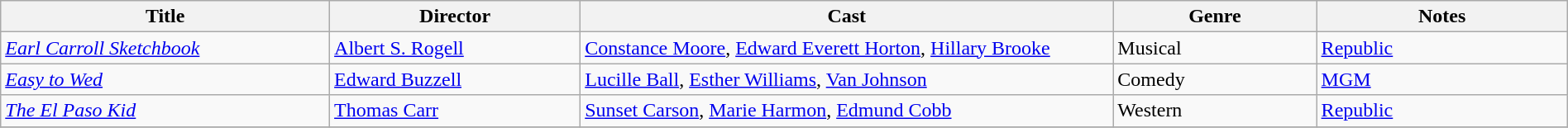<table class="wikitable" style="width:100%;">
<tr>
<th style="width:21%;">Title</th>
<th style="width:16%;">Director</th>
<th style="width:34%;">Cast</th>
<th style="width:13%;">Genre</th>
<th style="width:16%;">Notes</th>
</tr>
<tr>
<td><em><a href='#'>Earl Carroll Sketchbook</a></em></td>
<td><a href='#'>Albert S. Rogell</a></td>
<td><a href='#'>Constance Moore</a>, <a href='#'>Edward Everett Horton</a>, <a href='#'>Hillary Brooke</a></td>
<td>Musical</td>
<td><a href='#'>Republic</a></td>
</tr>
<tr>
<td><em><a href='#'>Easy to Wed</a></em></td>
<td><a href='#'>Edward Buzzell</a></td>
<td><a href='#'>Lucille Ball</a>, <a href='#'>Esther Williams</a>, <a href='#'>Van Johnson</a></td>
<td>Comedy</td>
<td><a href='#'>MGM</a></td>
</tr>
<tr>
<td><em><a href='#'>The El Paso Kid</a></em></td>
<td><a href='#'>Thomas Carr</a></td>
<td><a href='#'>Sunset Carson</a>, <a href='#'>Marie Harmon</a>, <a href='#'>Edmund Cobb</a></td>
<td>Western</td>
<td><a href='#'>Republic</a></td>
</tr>
<tr>
</tr>
</table>
